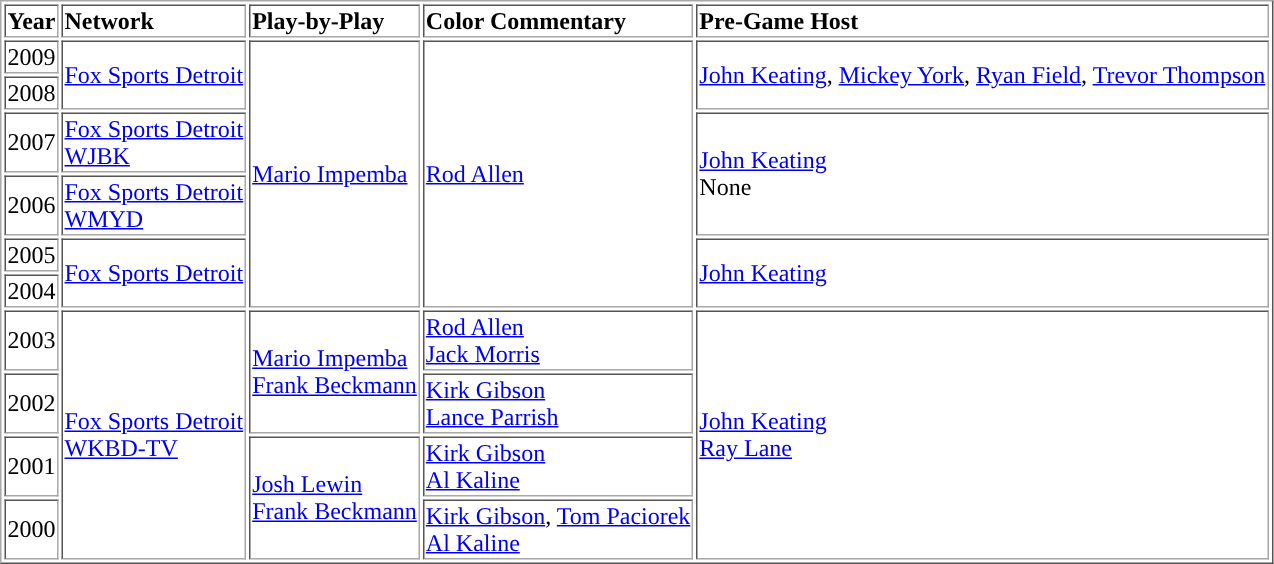<table border="1" cellpadding="1">
<tr>
<td><strong>Year</strong></td>
<td><strong>Network</strong></td>
<td><strong>Play-by-Play</strong></td>
<td><strong>Color Commentary</strong></td>
<td><strong>Pre-Game Host</strong></td>
</tr>
<tr>
<td>2009</td>
<td rowspan=2><a href='#'>Fox Sports Detroit</a> <br></td>
<td rowspan=6><a href='#'>Mario Impemba</a></td>
<td rowspan=6><a href='#'>Rod Allen</a></td>
<td rowspan=2><a href='#'>John Keating</a>, <a href='#'>Mickey York</a>, <a href='#'>Ryan Field</a>, <a href='#'>Trevor Thompson</a></td>
</tr>
<tr>
<td>2008</td>
</tr>
<tr>
<td>2007</td>
<td><a href='#'>Fox Sports Detroit</a> <br> <a href='#'>WJBK</a></td>
<td rowspan=2><a href='#'>John Keating</a> <br> None</td>
</tr>
<tr>
<td>2006</td>
<td><a href='#'>Fox Sports Detroit</a> <br> <a href='#'>WMYD</a></td>
</tr>
<tr>
<td>2005</td>
<td rowspan=2><a href='#'>Fox Sports Detroit</a></td>
<td rowspan=2><a href='#'>John Keating</a></td>
</tr>
<tr>
<td>2004</td>
</tr>
<tr>
<td>2003</td>
<td rowspan=4><a href='#'>Fox Sports Detroit</a> <br> <a href='#'>WKBD-TV</a></td>
<td rowspan=2><a href='#'>Mario Impemba</a> <br> <a href='#'>Frank Beckmann</a></td>
<td><a href='#'>Rod Allen</a> <br> <a href='#'>Jack Morris</a></td>
<td rowspan=4><a href='#'>John Keating</a> <br> <a href='#'>Ray Lane</a></td>
</tr>
<tr>
<td>2002</td>
<td><a href='#'>Kirk Gibson</a> <br> <a href='#'>Lance Parrish</a></td>
</tr>
<tr>
<td>2001</td>
<td rowspan=2><a href='#'>Josh Lewin</a> <br> <a href='#'>Frank Beckmann</a></td>
<td><a href='#'>Kirk Gibson</a> <br> <a href='#'>Al Kaline</a></td>
</tr>
<tr>
<td>2000</td>
<td><a href='#'>Kirk Gibson</a>, <a href='#'>Tom Paciorek</a> <br> <a href='#'>Al Kaline</a></td>
</tr>
</table>
